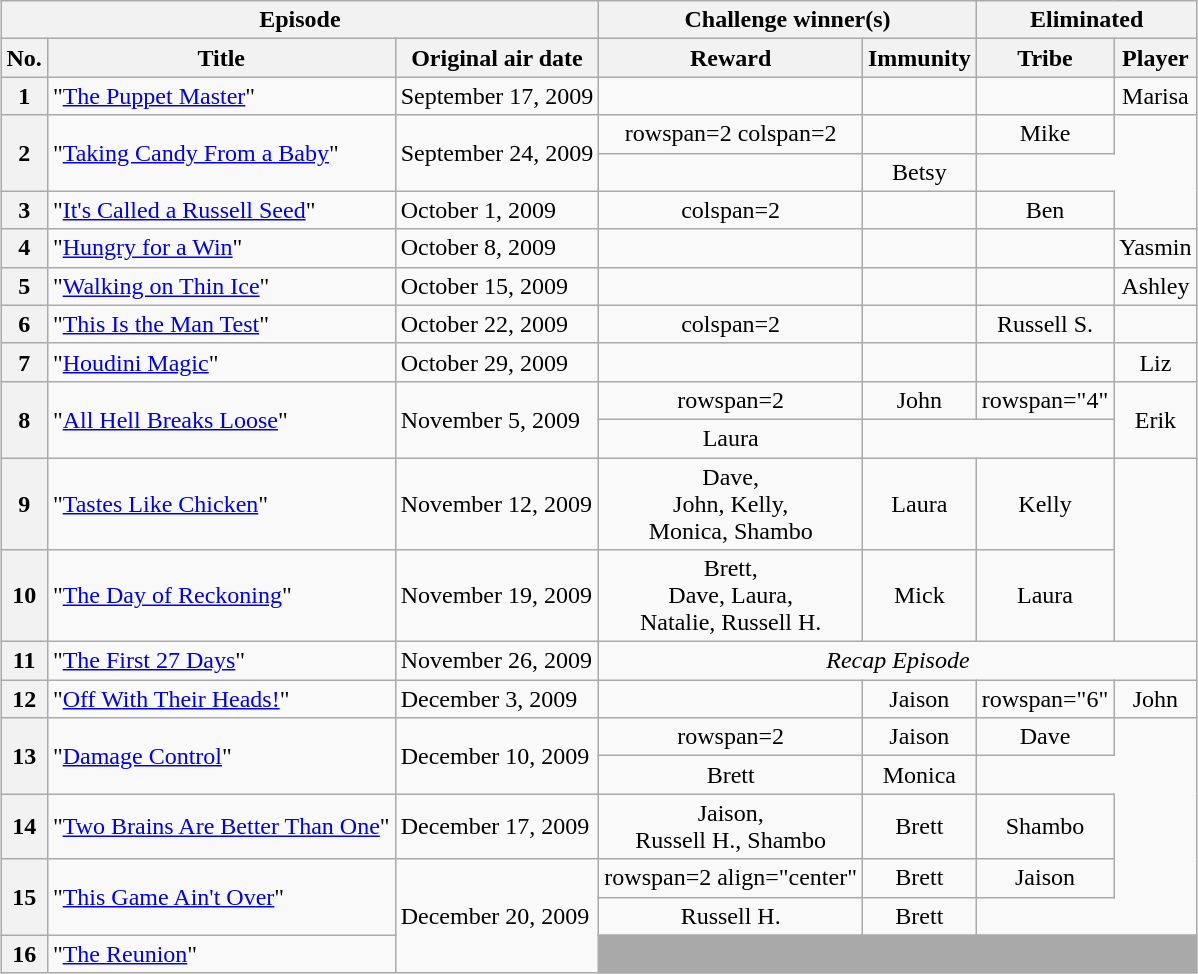<table class="wikitable" style="margin:auto; text-align:center">
<tr>
<th scope="col" colspan="3">Episode</th>
<th scope="col" colspan="2">Challenge winner(s)</th>
<th scope="col" colspan="2">Eliminated</th>
</tr>
<tr>
<th scope="col">No.</th>
<th scope="col">Title</th>
<th scope="col">Original air date</th>
<th scope="col">Reward</th>
<th scope="col">Immunity</th>
<th scope="col">Tribe</th>
<th scope="col">Player</th>
</tr>
<tr>
<th>1</th>
<td align="left">"<a href='#'>The Puppet Master</a>"</td>
<td align="left">September 17, 2009</td>
<td></td>
<td></td>
<td></td>
<td>Marisa</td>
</tr>
<tr>
<th rowspan=2>2</th>
<td rowspan=2 align="left">"<a href='#'>Taking Candy From a Baby</a>"</td>
<td rowspan=2 align="left">September 24, 2009</td>
<td>rowspan=2 colspan=2 </td>
<td></td>
<td>Mike</td>
</tr>
<tr>
<td></td>
<td>Betsy</td>
</tr>
<tr>
<th>3</th>
<td align="left">"<a href='#'>It's Called a Russell Seed</a>"</td>
<td align="left">October 1, 2009</td>
<td>colspan=2 </td>
<td></td>
<td>Ben</td>
</tr>
<tr>
<th>4</th>
<td align="left">"<a href='#'>Hungry for a Win</a>"</td>
<td align="left">October 8, 2009</td>
<td></td>
<td></td>
<td></td>
<td>Yasmin</td>
</tr>
<tr>
<th>5</th>
<td align="left">"<a href='#'>Walking on Thin Ice</a>"</td>
<td align="left">October 15, 2009</td>
<td></td>
<td></td>
<td></td>
<td>Ashley</td>
</tr>
<tr>
<th>6</th>
<td align="left">"<a href='#'>This Is the Man Test</a>"</td>
<td align="left">October 22, 2009</td>
<td>colspan=2 </td>
<td></td>
<td>Russell S.</td>
</tr>
<tr>
<th>7</th>
<td align="left">"<a href='#'>Houdini Magic</a>"</td>
<td align="left">October 29, 2009</td>
<td></td>
<td></td>
<td></td>
<td>Liz</td>
</tr>
<tr>
<th rowspan=2>8</th>
<td rowspan=2 align="left">"<a href='#'>All Hell Breaks Loose</a>"</td>
<td rowspan=2 align="left">November 5, 2009</td>
<td>rowspan=2 </td>
<td>John</td>
<td>rowspan="4" </td>
<td rowspan=2>Erik</td>
</tr>
<tr>
<td>Laura</td>
</tr>
<tr>
<th>9</th>
<td align="left">"<a href='#'>Tastes Like Chicken</a>"</td>
<td align="left">November 12, 2009</td>
<td>Dave,<br>John, Kelly,<br>Monica, Shambo</td>
<td>Laura</td>
<td>Kelly</td>
</tr>
<tr>
<th>10</th>
<td align="left">"<a href='#'>The Day of Reckoning</a>"</td>
<td align="left">November 19, 2009</td>
<td>Brett,<br>Dave, Laura,<br>Natalie, Russell H.</td>
<td>Mick</td>
<td>Laura</td>
</tr>
<tr>
<th>11</th>
<td align="left">"<a href='#'>The First 27 Days</a>"</td>
<td align="left">November 26, 2009</td>
<td colspan="4"><em>Recap Episode</em></td>
</tr>
<tr>
<th>12</th>
<td align="left">"<a href='#'>Off With Their Heads!</a>"</td>
<td align="left">December 3, 2009</td>
<td></td>
<td>Jaison</td>
<td>rowspan="6" </td>
<td>John</td>
</tr>
<tr>
<th rowspan=2>13</th>
<td rowspan=2 align="left">"<a href='#'>Damage Control</a>"</td>
<td rowspan=2 align="left">December 10, 2009</td>
<td>rowspan=2 </td>
<td>Jaison</td>
<td>Dave</td>
</tr>
<tr>
<td>Brett</td>
<td>Monica</td>
</tr>
<tr>
<th>14</th>
<td align="left">"<a href='#'>Two Brains Are Better Than One</a>"</td>
<td align="left">December 17, 2009</td>
<td>Jaison,<br>Russell H., Shambo</td>
<td>Brett</td>
<td>Shambo</td>
</tr>
<tr>
<th rowspan=2>15</th>
<td rowspan=2 align="left">"<a href='#'>This Game Ain't Over</a>"</td>
<td rowspan="3" align="left">December 20, 2009</td>
<td>rowspan=2 align="center" </td>
<td>Brett</td>
<td>Jaison</td>
</tr>
<tr>
<td>Russell H.</td>
<td>Brett</td>
</tr>
<tr>
<th>16</th>
<td align="left">"<a href='#'>The Reunion</a>"</td>
<td colspan="4" bgcolor="darkgray"></td>
</tr>
</table>
